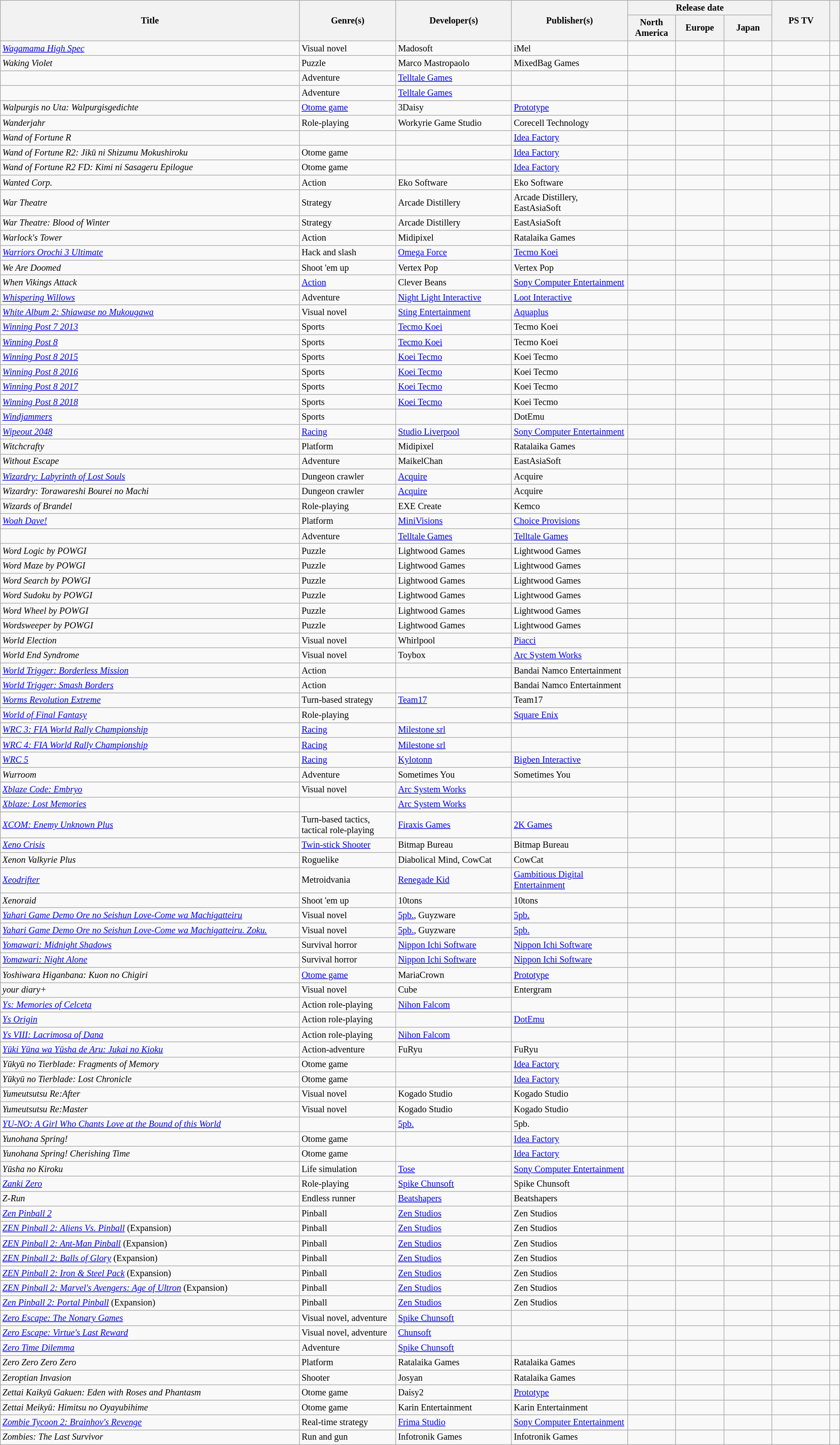<table class="wikitable sortable" style="width:100%; font-size:85%;" id="softwarelist">
<tr>
<th rowspan="2" style="width:31%;">Title</th>
<th rowspan="2" style="width:10%;">Genre(s)</th>
<th rowspan="2" style="width:12%;">Developer(s)</th>
<th rowspan="2" style="width:12%;">Publisher(s)</th>
<th colspan="3">Release date</th>
<th rowspan="2" style="width:6%;">PS TV </th>
<th rowspan="2" style="width:1%;"></th>
</tr>
<tr>
<th style="width:5%;">North America</th>
<th style="width:5%;">Europe</th>
<th style="width:5%;">Japan</th>
</tr>
<tr>
<td><span></span><em><a href='#'>Wagamama High Spec</a></em></td>
<td>Visual novel</td>
<td>Madosoft</td>
<td>iMel</td>
<td></td>
<td></td>
<td></td>
<td></td>
<td></td>
</tr>
<tr>
<td><em>Waking Violet</em></td>
<td>Puzzle</td>
<td>Marco Mastropaolo</td>
<td>MixedBag Games</td>
<td></td>
<td></td>
<td></td>
<td></td>
<td style="text-align:center;"></td>
</tr>
<tr>
<td></td>
<td>Adventure</td>
<td><a href='#'>Telltale Games</a></td>
<td></td>
<td></td>
<td></td>
<td></td>
<td></td>
<td></td>
</tr>
<tr>
<td></td>
<td>Adventure</td>
<td><a href='#'>Telltale Games</a></td>
<td></td>
<td></td>
<td></td>
<td></td>
<td></td>
<td></td>
</tr>
<tr>
<td><em>Walpurgis no Uta: Walpurgisgedichte</em></td>
<td><a href='#'>Otome game</a></td>
<td>3Daisy</td>
<td><a href='#'>Prototype</a></td>
<td></td>
<td></td>
<td></td>
<td></td>
<td></td>
</tr>
<tr>
<td><em>Wanderjahr</em></td>
<td>Role-playing</td>
<td>Workyrie Game Studio</td>
<td>Corecell Technology</td>
<td></td>
<td></td>
<td></td>
<td></td>
<td style="text-align:center;"></td>
</tr>
<tr>
<td><em>Wand of Fortune R</em></td>
<td></td>
<td></td>
<td><a href='#'>Idea Factory</a></td>
<td></td>
<td></td>
<td></td>
<td></td>
<td style="text-align:center;"></td>
</tr>
<tr>
<td><em>Wand of Fortune R2: Jikū ni Shizumu Mokushiroku</em></td>
<td>Otome game</td>
<td></td>
<td><a href='#'>Idea Factory</a></td>
<td></td>
<td></td>
<td></td>
<td></td>
<td style="text-align:center;"></td>
</tr>
<tr>
<td><em>Wand of Fortune R2 FD: Kimi ni Sasageru Epilogue</em></td>
<td>Otome game</td>
<td></td>
<td><a href='#'>Idea Factory</a></td>
<td></td>
<td></td>
<td></td>
<td></td>
<td style="text-align:center;"></td>
</tr>
<tr>
<td><em>Wanted Corp.</em></td>
<td>Action</td>
<td>Eko Software</td>
<td>Eko Software</td>
<td></td>
<td></td>
<td></td>
<td></td>
<td style="text-align:center;"></td>
</tr>
<tr>
<td><em>War Theatre</em></td>
<td>Strategy</td>
<td>Arcade Distillery</td>
<td>Arcade Distillery, EastAsiaSoft</td>
<td></td>
<td></td>
<td></td>
<td></td>
<td></td>
</tr>
<tr>
<td><em>War Theatre: Blood of Winter</em></td>
<td>Strategy</td>
<td>Arcade Distillery</td>
<td>EastAsiaSoft</td>
<td></td>
<td></td>
<td></td>
<td></td>
<td></td>
</tr>
<tr>
<td><em>Warlock's Tower</em></td>
<td>Action</td>
<td>Midipixel</td>
<td>Ratalaika Games</td>
<td></td>
<td></td>
<td></td>
<td></td>
<td></td>
</tr>
<tr>
<td><em><a href='#'>Warriors Orochi 3 Ultimate</a></em></td>
<td>Hack and slash</td>
<td><a href='#'>Omega Force</a></td>
<td><a href='#'>Tecmo Koei</a></td>
<td></td>
<td></td>
<td></td>
<td></td>
<td style="text-align:center;"></td>
</tr>
<tr>
<td><em>We Are Doomed</em></td>
<td>Shoot 'em up</td>
<td>Vertex Pop</td>
<td>Vertex Pop</td>
<td></td>
<td></td>
<td></td>
<td></td>
<td style="text-align:center;"></td>
</tr>
<tr>
<td><em>When Vikings Attack</em></td>
<td><a href='#'>Action</a></td>
<td>Clever Beans</td>
<td><a href='#'>Sony Computer Entertainment</a></td>
<td></td>
<td></td>
<td></td>
<td></td>
<td style="text-align:center;"></td>
</tr>
<tr>
<td><em><a href='#'>Whispering Willows</a></em></td>
<td>Adventure</td>
<td><a href='#'>Night Light Interactive</a></td>
<td><a href='#'>Loot Interactive</a></td>
<td></td>
<td></td>
<td></td>
<td></td>
<td style="text-align:center;"></td>
</tr>
<tr>
<td><em><a href='#'>White Album 2: Shiawase no Mukougawa</a></em></td>
<td>Visual novel</td>
<td><a href='#'>Sting Entertainment</a></td>
<td><a href='#'>Aquaplus</a></td>
<td></td>
<td></td>
<td></td>
<td></td>
<td style="text-align:center;"></td>
</tr>
<tr>
<td><em><a href='#'>Winning Post 7 2013</a></em></td>
<td>Sports</td>
<td><a href='#'>Tecmo Koei</a></td>
<td>Tecmo Koei</td>
<td></td>
<td></td>
<td></td>
<td></td>
<td style="text-align:center;"></td>
</tr>
<tr>
<td><em><a href='#'>Winning Post 8</a></em></td>
<td>Sports</td>
<td><a href='#'>Tecmo Koei</a></td>
<td>Tecmo Koei</td>
<td></td>
<td></td>
<td></td>
<td></td>
<td style="text-align:center;"></td>
</tr>
<tr>
<td><em><a href='#'>Winning Post 8 2015</a></em></td>
<td>Sports</td>
<td><a href='#'>Koei Tecmo</a></td>
<td>Koei Tecmo</td>
<td></td>
<td></td>
<td></td>
<td></td>
<td style="text-align:center;"></td>
</tr>
<tr>
<td><em><a href='#'>Winning Post 8 2016</a></em></td>
<td>Sports</td>
<td><a href='#'>Koei Tecmo</a></td>
<td>Koei Tecmo</td>
<td></td>
<td></td>
<td></td>
<td></td>
<td style="text-align:center;"></td>
</tr>
<tr>
<td><em><a href='#'>Winning Post 8 2017</a></em></td>
<td>Sports</td>
<td><a href='#'>Koei Tecmo</a></td>
<td>Koei Tecmo</td>
<td></td>
<td></td>
<td></td>
<td></td>
<td style="text-align:center;"></td>
</tr>
<tr>
<td><em><a href='#'>Winning Post 8 2018</a></em></td>
<td>Sports</td>
<td><a href='#'>Koei Tecmo</a></td>
<td>Koei Tecmo</td>
<td></td>
<td></td>
<td></td>
<td></td>
<td style="text-align:center;"></td>
</tr>
<tr>
<td><em><a href='#'>Windjammers</a></em></td>
<td>Sports</td>
<td></td>
<td>DotEmu</td>
<td></td>
<td></td>
<td></td>
<td></td>
<td style="text-align:center;"></td>
</tr>
<tr>
<td><em><a href='#'>Wipeout 2048</a></em></td>
<td><a href='#'>Racing</a></td>
<td><a href='#'>Studio Liverpool</a></td>
<td><a href='#'>Sony Computer Entertainment</a></td>
<td></td>
<td></td>
<td></td>
<td></td>
<td style="text-align:center;"></td>
</tr>
<tr>
<td><em>Witchcrafty</em></td>
<td>Platform</td>
<td>Midipixel</td>
<td>Ratalaika Games</td>
<td></td>
<td></td>
<td></td>
<td></td>
<td></td>
</tr>
<tr>
<td><em>Without Escape</em></td>
<td>Adventure</td>
<td>MaikelChan</td>
<td>EastAsiaSoft</td>
<td></td>
<td></td>
<td></td>
<td></td>
<td></td>
</tr>
<tr>
<td><em><a href='#'>Wizardry: Labyrinth of Lost Souls</a></em></td>
<td>Dungeon crawler</td>
<td><a href='#'>Acquire</a></td>
<td>Acquire</td>
<td></td>
<td></td>
<td></td>
<td></td>
<td style="text-align:center;"></td>
</tr>
<tr>
<td><em>Wizardry: Torawareshi Bourei no Machi</em></td>
<td>Dungeon crawler</td>
<td><a href='#'>Acquire</a></td>
<td>Acquire</td>
<td></td>
<td></td>
<td></td>
<td></td>
<td style="text-align:center;"></td>
</tr>
<tr>
<td><em>Wizards of Brandel</em></td>
<td>Role-playing</td>
<td>EXE Create</td>
<td>Kemco</td>
<td></td>
<td></td>
<td></td>
<td></td>
<td></td>
</tr>
<tr>
<td><em><a href='#'>Woah Dave!</a></em></td>
<td>Platform</td>
<td><a href='#'>MiniVisions</a></td>
<td><a href='#'>Choice Provisions</a></td>
<td></td>
<td></td>
<td></td>
<td></td>
<td style="text-align:center;"></td>
</tr>
<tr>
<td></td>
<td>Adventure</td>
<td><a href='#'>Telltale Games</a></td>
<td><a href='#'>Telltale Games</a></td>
<td></td>
<td></td>
<td></td>
<td></td>
<td style="text-align:center;"></td>
</tr>
<tr>
<td><em>Word Logic by POWGI</em></td>
<td>Puzzle</td>
<td>Lightwood Games</td>
<td>Lightwood Games</td>
<td></td>
<td></td>
<td></td>
<td></td>
<td></td>
</tr>
<tr>
<td><em>Word Maze by POWGI</em></td>
<td>Puzzle</td>
<td>Lightwood Games</td>
<td>Lightwood Games</td>
<td></td>
<td></td>
<td></td>
<td></td>
<td></td>
</tr>
<tr>
<td><em>Word Search by POWGI</em></td>
<td>Puzzle</td>
<td>Lightwood Games</td>
<td>Lightwood Games</td>
<td></td>
<td></td>
<td></td>
<td></td>
<td></td>
</tr>
<tr>
<td><em>Word Sudoku by POWGI</em></td>
<td>Puzzle</td>
<td>Lightwood Games</td>
<td>Lightwood Games</td>
<td></td>
<td></td>
<td></td>
<td></td>
<td></td>
</tr>
<tr>
<td><em>Word Wheel by POWGI</em></td>
<td>Puzzle</td>
<td>Lightwood Games</td>
<td>Lightwood Games</td>
<td></td>
<td></td>
<td></td>
<td></td>
<td></td>
</tr>
<tr>
<td><em>Wordsweeper by POWGI</em></td>
<td>Puzzle</td>
<td>Lightwood Games</td>
<td>Lightwood Games</td>
<td></td>
<td></td>
<td></td>
<td></td>
<td></td>
</tr>
<tr>
<td><em>World Election</em></td>
<td>Visual novel</td>
<td>Whirlpool</td>
<td><a href='#'>Piacci</a></td>
<td></td>
<td></td>
<td></td>
<td></td>
<td style="text-align:center;"></td>
</tr>
<tr>
<td><em>World End Syndrome</em></td>
<td>Visual novel</td>
<td>Toybox</td>
<td><a href='#'>Arc System Works</a></td>
<td></td>
<td></td>
<td></td>
<td></td>
<td style="text-align:center;"></td>
</tr>
<tr>
<td><em><a href='#'>World Trigger: Borderless Mission</a></em></td>
<td>Action</td>
<td></td>
<td>Bandai Namco Entertainment</td>
<td></td>
<td></td>
<td></td>
<td></td>
<td style="text-align:center;"></td>
</tr>
<tr>
<td><em><a href='#'>World Trigger: Smash Borders</a></em></td>
<td>Action</td>
<td></td>
<td>Bandai Namco Entertainment</td>
<td></td>
<td></td>
<td></td>
<td></td>
<td style="text-align:center;"></td>
</tr>
<tr>
<td><em><a href='#'>Worms Revolution Extreme</a></em></td>
<td>Turn-based strategy</td>
<td><a href='#'>Team17</a></td>
<td>Team17</td>
<td></td>
<td></td>
<td></td>
<td></td>
<td style="text-align:center;"></td>
</tr>
<tr>
<td><em><a href='#'>World of Final Fantasy</a></em></td>
<td>Role-playing</td>
<td></td>
<td><a href='#'>Square Enix</a></td>
<td></td>
<td></td>
<td></td>
<td></td>
<td></td>
</tr>
<tr>
<td><em><a href='#'>WRC 3: FIA World Rally Championship</a></em></td>
<td><a href='#'>Racing</a></td>
<td><a href='#'>Milestone srl</a></td>
<td></td>
<td></td>
<td></td>
<td></td>
<td></td>
<td></td>
</tr>
<tr>
<td><em><a href='#'>WRC 4: FIA World Rally Championship</a></em></td>
<td><a href='#'>Racing</a></td>
<td><a href='#'>Milestone srl</a></td>
<td></td>
<td></td>
<td></td>
<td></td>
<td></td>
<td></td>
</tr>
<tr>
<td><em><a href='#'>WRC 5</a></em></td>
<td><a href='#'>Racing</a></td>
<td><a href='#'>Kylotonn</a></td>
<td><a href='#'>Bigben Interactive</a></td>
<td></td>
<td></td>
<td></td>
<td></td>
<td></td>
</tr>
<tr>
<td><em>Wurroom</em></td>
<td>Adventure</td>
<td>Sometimes You</td>
<td>Sometimes You</td>
<td></td>
<td></td>
<td></td>
<td></td>
<td></td>
</tr>
<tr>
<td><span></span><em><a href='#'>Xblaze Code: Embryo</a></em></td>
<td>Visual novel</td>
<td><a href='#'>Arc System Works</a></td>
<td></td>
<td></td>
<td></td>
<td></td>
<td></td>
<td></td>
</tr>
<tr>
<td><em><a href='#'>Xblaze: Lost Memories</a></em></td>
<td></td>
<td><a href='#'>Arc System Works</a></td>
<td></td>
<td></td>
<td></td>
<td></td>
<td></td>
<td></td>
</tr>
<tr>
<td><em><a href='#'>XCOM: Enemy Unknown Plus</a></em></td>
<td>Turn-based tactics, tactical role-playing</td>
<td><a href='#'>Firaxis Games</a></td>
<td><a href='#'>2K Games</a></td>
<td></td>
<td></td>
<td></td>
<td></td>
<td style="text-align:center;"></td>
</tr>
<tr>
<td><em><a href='#'>Xeno Crisis</a></em></td>
<td><a href='#'>Twin-stick Shooter</a></td>
<td>Bitmap Bureau</td>
<td>Bitmap Bureau</td>
<td></td>
<td></td>
<td></td>
<td></td>
<td></td>
</tr>
<tr>
<td><em>Xenon Valkyrie Plus</em></td>
<td>Roguelike</td>
<td>Diabolical Mind, CowCat</td>
<td>CowCat</td>
<td></td>
<td></td>
<td></td>
<td></td>
<td style="text-align:center;"></td>
</tr>
<tr>
<td><em><a href='#'>Xeodrifter</a></em></td>
<td>Metroidvania</td>
<td><a href='#'>Renegade Kid</a></td>
<td><a href='#'>Gambitious Digital Entertainment</a></td>
<td></td>
<td></td>
<td></td>
<td></td>
<td></td>
</tr>
<tr>
<td><em>Xenoraid</em></td>
<td>Shoot 'em up</td>
<td>10tons</td>
<td>10tons</td>
<td></td>
<td></td>
<td></td>
<td></td>
<td style="text-align:center;"></td>
</tr>
<tr>
<td><em><a href='#'>Yahari Game Demo Ore no Seishun Love-Come wa Machigatteiru</a></em></td>
<td>Visual novel</td>
<td><a href='#'>5pb.</a>, Guyzware</td>
<td><a href='#'>5pb.</a></td>
<td></td>
<td></td>
<td></td>
<td></td>
<td style="text-align:center;"></td>
</tr>
<tr>
<td><em><a href='#'>Yahari Game Demo Ore no Seishun Love-Come wa Machigatteiru. Zoku.</a></em></td>
<td>Visual novel</td>
<td><a href='#'>5pb.</a>, Guyzware</td>
<td><a href='#'>5pb.</a></td>
<td></td>
<td></td>
<td></td>
<td></td>
<td style="text-align:center;"></td>
</tr>
<tr>
<td><em><a href='#'>Yomawari: Midnight Shadows</a></em></td>
<td>Survival horror</td>
<td><a href='#'>Nippon Ichi Software</a></td>
<td><a href='#'>Nippon Ichi Software</a></td>
<td></td>
<td></td>
<td></td>
<td></td>
<td></td>
</tr>
<tr>
<td><em><a href='#'>Yomawari: Night Alone</a></em></td>
<td>Survival horror</td>
<td><a href='#'>Nippon Ichi Software</a></td>
<td><a href='#'>Nippon Ichi Software</a></td>
<td></td>
<td></td>
<td></td>
<td></td>
<td></td>
</tr>
<tr>
<td><em>Yoshiwara Higanbana: Kuon no Chigiri</em></td>
<td><a href='#'>Otome game</a></td>
<td>MariaCrown</td>
<td><a href='#'>Prototype</a></td>
<td></td>
<td></td>
<td></td>
<td></td>
<td style="text-align:center;"></td>
</tr>
<tr>
<td><em>your diary+</em></td>
<td>Visual novel</td>
<td>Cube</td>
<td>Entergram</td>
<td></td>
<td></td>
<td></td>
<td></td>
<td></td>
</tr>
<tr>
<td><em><a href='#'>Ys: Memories of Celceta</a></em></td>
<td>Action role-playing</td>
<td><a href='#'>Nihon Falcom</a></td>
<td></td>
<td></td>
<td></td>
<td></td>
<td></td>
<td></td>
</tr>
<tr>
<td><em><a href='#'>Ys Origin</a></em></td>
<td>Action role-playing</td>
<td></td>
<td><a href='#'>DotEmu</a></td>
<td></td>
<td></td>
<td></td>
<td></td>
<td></td>
</tr>
<tr>
<td><em><a href='#'>Ys VIII: Lacrimosa of Dana</a></em></td>
<td>Action role-playing</td>
<td><a href='#'>Nihon Falcom</a></td>
<td></td>
<td></td>
<td></td>
<td></td>
<td></td>
<td></td>
</tr>
<tr>
<td><em><a href='#'>Yūki Yūna wa Yūsha de Aru: Jukai no Kioku</a></em></td>
<td>Action-adventure</td>
<td>FuRyu</td>
<td>FuRyu</td>
<td></td>
<td></td>
<td></td>
<td></td>
<td style="text-align:center;"></td>
</tr>
<tr>
<td><em>Yūkyū no Tierblade: Fragments of Memory</em></td>
<td>Otome game</td>
<td></td>
<td><a href='#'>Idea Factory</a></td>
<td></td>
<td></td>
<td></td>
<td></td>
<td style="text-align:center;"></td>
</tr>
<tr>
<td><em>Yūkyū no Tierblade: Lost Chronicle</em></td>
<td>Otome game</td>
<td></td>
<td><a href='#'>Idea Factory</a></td>
<td></td>
<td></td>
<td></td>
<td></td>
<td style="text-align:center;"></td>
</tr>
<tr>
<td><em>Yumeutsutsu Re:After</em></td>
<td>Visual novel</td>
<td>Kogado Studio</td>
<td>Kogado Studio</td>
<td></td>
<td></td>
<td></td>
<td></td>
<td></td>
</tr>
<tr>
<td><em>Yumeutsutsu Re:Master</em></td>
<td>Visual novel</td>
<td>Kogado Studio</td>
<td>Kogado Studio</td>
<td></td>
<td></td>
<td></td>
<td></td>
<td></td>
</tr>
<tr>
<td><em><a href='#'>YU-NO: A Girl Who Chants Love at the Bound of this World</a></em></td>
<td></td>
<td><a href='#'>5pb.</a></td>
<td>5pb.</td>
<td></td>
<td></td>
<td></td>
<td></td>
<td></td>
</tr>
<tr>
<td><em>Yunohana Spring!</em></td>
<td>Otome game</td>
<td></td>
<td><a href='#'>Idea Factory</a></td>
<td></td>
<td></td>
<td></td>
<td></td>
<td style="text-align:center;"></td>
</tr>
<tr>
<td><em>Yunohana Spring! Cherishing Time</em></td>
<td>Otome game</td>
<td></td>
<td><a href='#'>Idea Factory</a></td>
<td></td>
<td></td>
<td></td>
<td></td>
<td style="text-align:center;"></td>
</tr>
<tr>
<td><em>Yūsha no Kiroku</em></td>
<td>Life simulation</td>
<td><a href='#'>Tose</a></td>
<td><a href='#'>Sony Computer Entertainment</a></td>
<td></td>
<td></td>
<td></td>
<td></td>
<td style="text-align:center;"></td>
</tr>
<tr>
<td><span></span><em><a href='#'>Zanki Zero</a></em></td>
<td>Role-playing</td>
<td><a href='#'>Spike Chunsoft</a></td>
<td>Spike Chunsoft</td>
<td></td>
<td></td>
<td></td>
<td></td>
<td></td>
</tr>
<tr>
<td><em>Z-Run</em></td>
<td>Endless runner</td>
<td><a href='#'>Beatshapers</a></td>
<td>Beatshapers</td>
<td></td>
<td></td>
<td></td>
<td></td>
<td style="text-align:center;"></td>
</tr>
<tr>
<td><em><a href='#'>Zen Pinball 2</a></em></td>
<td>Pinball</td>
<td><a href='#'>Zen Studios</a></td>
<td>Zen Studios</td>
<td></td>
<td></td>
<td></td>
<td></td>
<td></td>
</tr>
<tr>
<td><em><a href='#'>ZEN Pinball 2: Aliens Vs. Pinball</a></em> (Expansion)</td>
<td>Pinball</td>
<td><a href='#'>Zen Studios</a></td>
<td>Zen Studios</td>
<td></td>
<td></td>
<td></td>
<td></td>
<td></td>
</tr>
<tr>
<td><em><a href='#'>ZEN Pinball 2: Ant-Man Pinball</a></em> (Expansion)</td>
<td>Pinball</td>
<td><a href='#'>Zen Studios</a></td>
<td>Zen Studios</td>
<td></td>
<td></td>
<td></td>
<td></td>
<td></td>
</tr>
<tr>
<td><em><a href='#'>ZEN Pinball 2: Balls of Glory</a></em> (Expansion)</td>
<td>Pinball</td>
<td><a href='#'>Zen Studios</a></td>
<td>Zen Studios</td>
<td></td>
<td></td>
<td></td>
<td></td>
<td></td>
</tr>
<tr>
<td><em><a href='#'>ZEN Pinball 2: Iron & Steel Pack</a></em> (Expansion)</td>
<td>Pinball</td>
<td><a href='#'>Zen Studios</a></td>
<td>Zen Studios</td>
<td></td>
<td></td>
<td></td>
<td></td>
<td></td>
</tr>
<tr>
<td><em><a href='#'>ZEN Pinball 2: Marvel's Avengers: Age of Ultron</a></em> (Expansion)</td>
<td>Pinball</td>
<td><a href='#'>Zen Studios</a></td>
<td>Zen Studios</td>
<td></td>
<td></td>
<td></td>
<td></td>
<td></td>
</tr>
<tr>
<td><em><a href='#'>Zen Pinball 2: Portal Pinball</a></em> (Expansion)</td>
<td>Pinball</td>
<td><a href='#'>Zen Studios</a></td>
<td>Zen Studios</td>
<td></td>
<td></td>
<td></td>
<td></td>
<td></td>
</tr>
<tr>
<td><em><a href='#'>Zero Escape: The Nonary Games</a></em></td>
<td>Visual novel, adventure</td>
<td><a href='#'>Spike Chunsoft</a></td>
<td></td>
<td></td>
<td></td>
<td></td>
<td></td>
<td></td>
</tr>
<tr>
<td><em><a href='#'>Zero Escape: Virtue's Last Reward</a></em></td>
<td>Visual novel, adventure</td>
<td><a href='#'>Chunsoft</a></td>
<td></td>
<td></td>
<td></td>
<td></td>
<td></td>
<td></td>
</tr>
<tr>
<td><em><a href='#'>Zero Time Dilemma</a></em></td>
<td>Adventure</td>
<td><a href='#'>Spike Chunsoft</a></td>
<td></td>
<td></td>
<td></td>
<td></td>
<td></td>
<td></td>
</tr>
<tr>
<td><em>Zero Zero Zero Zero</em></td>
<td>Platform</td>
<td>Ratalaika Games</td>
<td>Ratalaika Games</td>
<td></td>
<td></td>
<td></td>
<td></td>
<td></td>
</tr>
<tr>
<td><em>Zeroptian Invasion</em></td>
<td>Shooter</td>
<td>Josyan</td>
<td>Ratalaika Games</td>
<td></td>
<td></td>
<td></td>
<td></td>
<td></td>
</tr>
<tr>
<td><em>Zettai Kaikyū Gakuen: Eden with Roses and Phantasm</em></td>
<td>Otome game</td>
<td>Daisy2</td>
<td><a href='#'>Prototype</a></td>
<td></td>
<td></td>
<td></td>
<td></td>
<td style="text-align:center;"></td>
</tr>
<tr>
<td><em>Zettai Meikyū: Himitsu no Oyayubihime</em></td>
<td>Otome game</td>
<td>Karin Entertainment</td>
<td>Karin Entertainment</td>
<td></td>
<td></td>
<td></td>
<td></td>
<td style="text-align:center;"></td>
</tr>
<tr>
<td><em><a href='#'>Zombie Tycoon 2: Brainhov's Revenge</a></em></td>
<td>Real-time strategy</td>
<td><a href='#'>Frima Studio</a></td>
<td><a href='#'>Sony Computer Entertainment</a></td>
<td></td>
<td></td>
<td></td>
<td></td>
<td style="text-align:center;"></td>
</tr>
<tr>
<td><em>Zombies: The Last Survivor</em></td>
<td>Run and gun</td>
<td>Infotronik Games</td>
<td>Infotronik Games</td>
<td></td>
<td></td>
<td></td>
<td></td>
<td style="text-align:center;"></td>
</tr>
</table>
